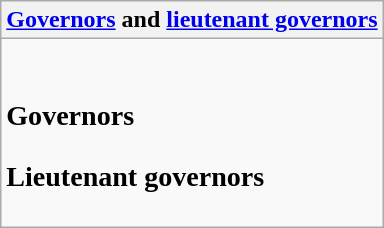<table class="wikitable collapsible collapsed">
<tr>
<th><a href='#'>Governors</a> and <a href='#'>lieutenant governors</a></th>
</tr>
<tr>
<td><br><h3>Governors</h3><h3>Lieutenant governors</h3></td>
</tr>
</table>
